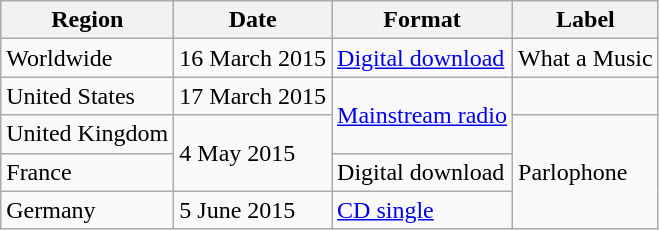<table class=wikitable>
<tr>
<th>Region</th>
<th>Date</th>
<th>Format</th>
<th>Label</th>
</tr>
<tr>
<td>Worldwide</td>
<td>16 March 2015</td>
<td><a href='#'>Digital download</a></td>
<td>What a Music</td>
</tr>
<tr>
<td>United States</td>
<td>17 March 2015</td>
<td rowspan="2"><a href='#'>Mainstream radio</a></td>
<td></td>
</tr>
<tr>
<td>United Kingdom</td>
<td rowspan="2">4 May 2015</td>
<td rowspan="3">Parlophone</td>
</tr>
<tr>
<td>France</td>
<td>Digital download</td>
</tr>
<tr>
<td>Germany</td>
<td>5 June 2015</td>
<td><a href='#'>CD single</a></td>
</tr>
</table>
